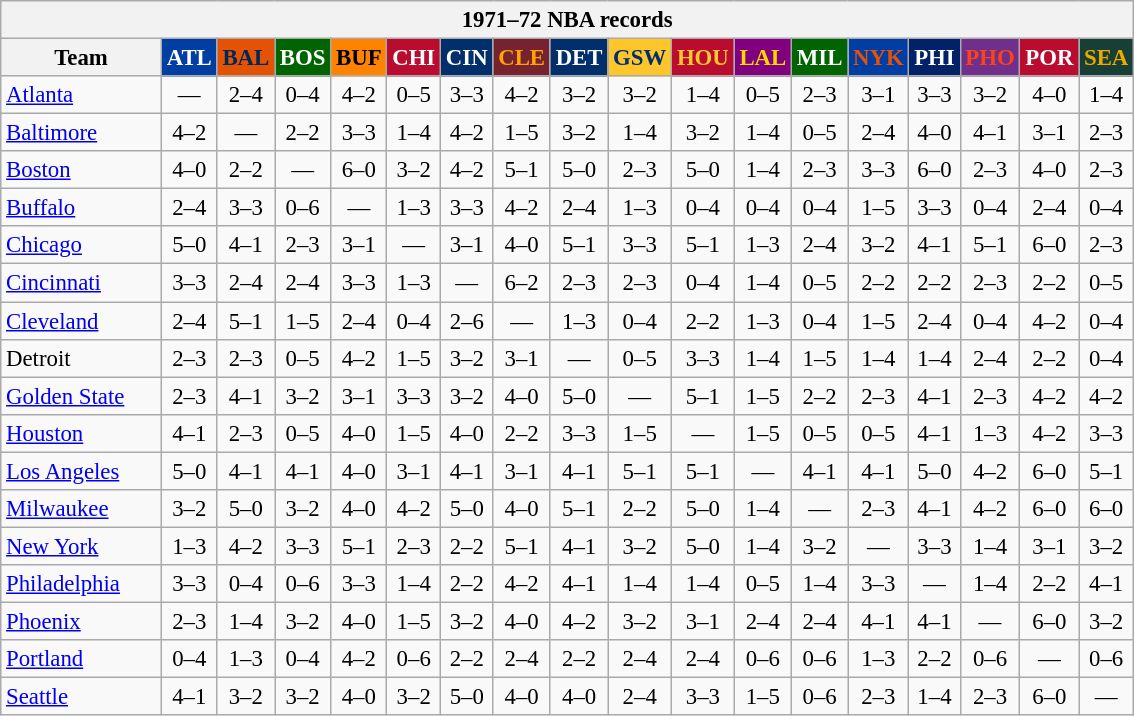<table class="wikitable" style="font-size:95%; text-align:center;">
<tr>
<th colspan=18>1971–72 NBA records</th>
</tr>
<tr>
<th width=100>Team</th>
<th style="background:#003EA4;color:#FFFFFF;width=35">ATL</th>
<th style="background:#E45206;color:#002854;width=35">BAL</th>
<th style="background:#006400;color:#FFFFFF;width=35">BOS</th>
<th style="background:#FF8201;color:#000000;width=35">BUF</th>
<th style="background:#BA0C2F;color:#FFFFFF;width=35">CHI</th>
<th style="background:#012F6B;color:#FFFFFF;width=35">CIN</th>
<th style="background:#77222F;color:#FFA402;width=35">CLE</th>
<th style="background:#012F6B;color:#FFFFFF;width=35">DET</th>
<th style="background:#FFC62C;color:#012F6B;width=35">GSW</th>
<th style="background:#BA0C2F;color:#FEC72E;width=35">HOU</th>
<th style="background:#800080;color:#FFD700;width=35">LAL</th>
<th style="background:#006400;color:#FFFFFF;width=35">MIL</th>
<th style="background:#003EA4;color:#E35208;width=35">NYK</th>
<th style="background:#012268;color:#FFFFFF;width=35">PHI</th>
<th style="background:#702F8B;color:#FA4417;width=35">PHO</th>
<th style="background:#BA0C2F;color:#FFFFFF;width=35">POR</th>
<th style="background:#173F36;color:#EBAA00;width=35">SEA</th>
</tr>
<tr>
<td style="text-align:left;"><a href='#'>Atlanta</a></td>
<td>—</td>
<td>2–4</td>
<td>0–4</td>
<td>4–2</td>
<td>0–5</td>
<td>3–3</td>
<td>4–2</td>
<td>3–2</td>
<td>3–2</td>
<td>1–4</td>
<td>0–5</td>
<td>2–3</td>
<td>3–1</td>
<td>3–3</td>
<td>3–2</td>
<td>4–0</td>
<td>1–4</td>
</tr>
<tr>
<td style="text-align:left;"><a href='#'>Baltimore</a></td>
<td>4–2</td>
<td>—</td>
<td>2–2</td>
<td>3–3</td>
<td>1–4</td>
<td>4–2</td>
<td>1–5</td>
<td>3–2</td>
<td>1–4</td>
<td>3–2</td>
<td>1–4</td>
<td>0–5</td>
<td>2–4</td>
<td>4–0</td>
<td>4–1</td>
<td>3–1</td>
<td>2–3</td>
</tr>
<tr>
<td style="text-align:left;"><a href='#'>Boston</a></td>
<td>4–0</td>
<td>2–2</td>
<td>—</td>
<td>6–0</td>
<td>3–2</td>
<td>4–2</td>
<td>5–1</td>
<td>5–0</td>
<td>2–3</td>
<td>5–0</td>
<td>1–4</td>
<td>2–3</td>
<td>3–3</td>
<td>6–0</td>
<td>2–3</td>
<td>4–0</td>
<td>2–3</td>
</tr>
<tr>
<td style="text-align:left;"><a href='#'>Buffalo</a></td>
<td>2–4</td>
<td>3–3</td>
<td>0–6</td>
<td>—</td>
<td>1–3</td>
<td>3–3</td>
<td>4–2</td>
<td>2–4</td>
<td>1–3</td>
<td>0–4</td>
<td>0–4</td>
<td>0–4</td>
<td>1–5</td>
<td>3–3</td>
<td>0–4</td>
<td>2–4</td>
<td>0–4</td>
</tr>
<tr>
<td style="text-align:left;"><a href='#'>Chicago</a></td>
<td>5–0</td>
<td>4–1</td>
<td>2–3</td>
<td>3–1</td>
<td>—</td>
<td>3–1</td>
<td>4–0</td>
<td>5–1</td>
<td>3–3</td>
<td>5–1</td>
<td>1–3</td>
<td>2–4</td>
<td>3–2</td>
<td>4–1</td>
<td>5–1</td>
<td>6–0</td>
<td>2–3</td>
</tr>
<tr>
<td style="text-align:left;"><a href='#'>Cincinnati</a></td>
<td>3–3</td>
<td>2–4</td>
<td>2–4</td>
<td>3–3</td>
<td>1–3</td>
<td>—</td>
<td>6–2</td>
<td>2–3</td>
<td>2–3</td>
<td>0–4</td>
<td>1–4</td>
<td>0–5</td>
<td>2–2</td>
<td>2–2</td>
<td>2–3</td>
<td>2–2</td>
<td>0–5</td>
</tr>
<tr>
<td style="text-align:left;"><a href='#'>Cleveland</a></td>
<td>2–4</td>
<td>5–1</td>
<td>1–5</td>
<td>2–4</td>
<td>0–4</td>
<td>2–6</td>
<td>—</td>
<td>1–3</td>
<td>0–4</td>
<td>2–2</td>
<td>1–3</td>
<td>0–4</td>
<td>1–5</td>
<td>2–4</td>
<td>0–4</td>
<td>4–2</td>
<td>0–4</td>
</tr>
<tr>
<td style="text-align:left;">Detroit</td>
<td>2–3</td>
<td>2–3</td>
<td>0–5</td>
<td>4–2</td>
<td>1–5</td>
<td>3–2</td>
<td>3–1</td>
<td>—</td>
<td>0–5</td>
<td>3–3</td>
<td>1–4</td>
<td>1–5</td>
<td>1–4</td>
<td>1–4</td>
<td>2–4</td>
<td>2–2</td>
<td>0–4</td>
</tr>
<tr>
<td style="text-align:left;"><a href='#'>Golden State</a></td>
<td>2–3</td>
<td>4–1</td>
<td>3–2</td>
<td>3–1</td>
<td>3–3</td>
<td>3–2</td>
<td>4–0</td>
<td>5–0</td>
<td>—</td>
<td>5–1</td>
<td>1–5</td>
<td>2–2</td>
<td>2–3</td>
<td>4–1</td>
<td>2–3</td>
<td>4–2</td>
<td>4–2</td>
</tr>
<tr>
<td style="text-align:left;"><a href='#'>Houston</a></td>
<td>4–1</td>
<td>2–3</td>
<td>0–5</td>
<td>4–0</td>
<td>1–5</td>
<td>4–0</td>
<td>2–2</td>
<td>3–3</td>
<td>1–5</td>
<td>—</td>
<td>1–5</td>
<td>0–5</td>
<td>0–5</td>
<td>4–1</td>
<td>1–3</td>
<td>4–2</td>
<td>3–3</td>
</tr>
<tr>
<td style="text-align:left;"><a href='#'>Los Angeles</a></td>
<td>5–0</td>
<td>4–1</td>
<td>4–1</td>
<td>4–0</td>
<td>3–1</td>
<td>4–1</td>
<td>3–1</td>
<td>4–1</td>
<td>5–1</td>
<td>5–1</td>
<td>—</td>
<td>4–1</td>
<td>4–1</td>
<td>5–0</td>
<td>4–2</td>
<td>6–0</td>
<td>5–1</td>
</tr>
<tr>
<td style="text-align:left;"><a href='#'>Milwaukee</a></td>
<td>3–2</td>
<td>5–0</td>
<td>3–2</td>
<td>4–0</td>
<td>4–2</td>
<td>5–0</td>
<td>4–0</td>
<td>5–1</td>
<td>2–2</td>
<td>5–0</td>
<td>1–4</td>
<td>—</td>
<td>2–3</td>
<td>4–1</td>
<td>4–2</td>
<td>6–0</td>
<td>6–0</td>
</tr>
<tr>
<td style="text-align:left;"><a href='#'>New York</a></td>
<td>1–3</td>
<td>4–2</td>
<td>3–3</td>
<td>5–1</td>
<td>2–3</td>
<td>2–2</td>
<td>5–1</td>
<td>4–1</td>
<td>3–2</td>
<td>5–0</td>
<td>1–4</td>
<td>3–2</td>
<td>—</td>
<td>3–3</td>
<td>1–4</td>
<td>3–1</td>
<td>3–2</td>
</tr>
<tr>
<td style="text-align:left;"><a href='#'>Philadelphia</a></td>
<td>3–3</td>
<td>0–4</td>
<td>0–6</td>
<td>3–3</td>
<td>1–4</td>
<td>2–2</td>
<td>4–2</td>
<td>4–1</td>
<td>1–4</td>
<td>1–4</td>
<td>0–5</td>
<td>1–4</td>
<td>3–3</td>
<td>—</td>
<td>1–4</td>
<td>2–2</td>
<td>4–1</td>
</tr>
<tr>
<td style="text-align:left;"><a href='#'>Phoenix</a></td>
<td>2–3</td>
<td>1–4</td>
<td>3–2</td>
<td>4–0</td>
<td>1–5</td>
<td>3–2</td>
<td>4–0</td>
<td>4–2</td>
<td>3–2</td>
<td>3–1</td>
<td>2–4</td>
<td>2–4</td>
<td>4–1</td>
<td>4–1</td>
<td>—</td>
<td>6–0</td>
<td>3–2</td>
</tr>
<tr>
<td style="text-align:left;"><a href='#'>Portland</a></td>
<td>0–4</td>
<td>1–3</td>
<td>0–4</td>
<td>4–2</td>
<td>0–6</td>
<td>2–2</td>
<td>2–4</td>
<td>2–2</td>
<td>2–4</td>
<td>2–4</td>
<td>0–6</td>
<td>0–6</td>
<td>1–3</td>
<td>2–2</td>
<td>0–6</td>
<td>—</td>
<td>0–6</td>
</tr>
<tr>
<td style="text-align:left;"><a href='#'>Seattle</a></td>
<td>4–1</td>
<td>3–2</td>
<td>3–2</td>
<td>4–0</td>
<td>3–2</td>
<td>5–0</td>
<td>4–0</td>
<td>4–0</td>
<td>2–4</td>
<td>3–3</td>
<td>1–5</td>
<td>0–6</td>
<td>2–3</td>
<td>1–4</td>
<td>2–3</td>
<td>6–0</td>
<td>—</td>
</tr>
</table>
